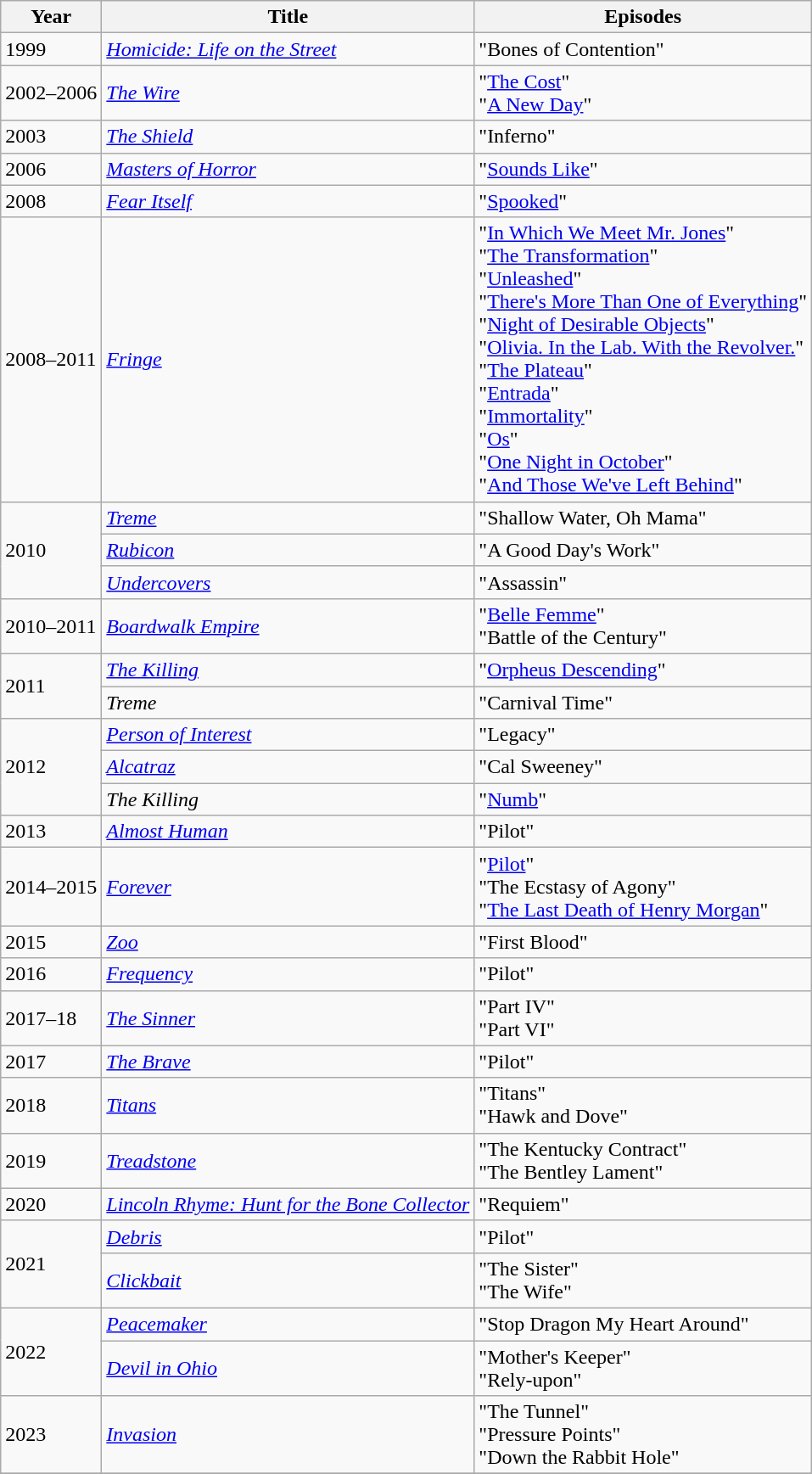<table class="wikitable">
<tr>
<th>Year</th>
<th>Title</th>
<th>Episodes</th>
</tr>
<tr>
<td>1999</td>
<td><em><a href='#'>Homicide: Life on the Street</a></em></td>
<td>"Bones of Contention"</td>
</tr>
<tr>
<td>2002–2006</td>
<td><em><a href='#'>The Wire</a></em></td>
<td>"<a href='#'>The Cost</a>"<br>"<a href='#'>A New Day</a>"</td>
</tr>
<tr>
<td>2003</td>
<td><em><a href='#'>The Shield</a></em></td>
<td>"Inferno"</td>
</tr>
<tr>
<td>2006</td>
<td><em><a href='#'>Masters of Horror</a></em></td>
<td>"<a href='#'>Sounds Like</a>"</td>
</tr>
<tr>
<td>2008</td>
<td><em><a href='#'>Fear Itself</a></em></td>
<td>"<a href='#'>Spooked</a>"</td>
</tr>
<tr>
<td>2008–2011</td>
<td><em><a href='#'>Fringe</a></em></td>
<td>"<a href='#'>In Which We Meet Mr. Jones</a>"<br>"<a href='#'>The Transformation</a>"<br>"<a href='#'>Unleashed</a>"<br>"<a href='#'>There's More Than One of Everything</a>"<br>"<a href='#'>Night of Desirable Objects</a>"<br>"<a href='#'>Olivia. In the Lab. With the Revolver.</a>"<br>"<a href='#'>The Plateau</a>"<br>"<a href='#'>Entrada</a>"<br>"<a href='#'>Immortality</a>"<br>"<a href='#'>Os</a>"<br>"<a href='#'>One Night in October</a>"<br>"<a href='#'>And Those We've Left Behind</a>"</td>
</tr>
<tr>
<td rowspan=3>2010</td>
<td><em><a href='#'>Treme</a></em></td>
<td>"Shallow Water, Oh Mama"</td>
</tr>
<tr>
<td><em><a href='#'>Rubicon</a></em></td>
<td>"A Good Day's Work"</td>
</tr>
<tr>
<td><em><a href='#'>Undercovers</a></em></td>
<td>"Assassin"</td>
</tr>
<tr>
<td>2010–2011</td>
<td><em><a href='#'>Boardwalk Empire</a></em></td>
<td>"<a href='#'>Belle Femme</a>"<br>"Battle of the Century"</td>
</tr>
<tr>
<td rowspan=2>2011</td>
<td><em><a href='#'>The Killing</a></em></td>
<td>"<a href='#'>Orpheus Descending</a>"</td>
</tr>
<tr>
<td><em>Treme</em></td>
<td>"Carnival Time"</td>
</tr>
<tr>
<td rowspan=3>2012</td>
<td><em><a href='#'>Person of Interest</a></em></td>
<td>"Legacy"</td>
</tr>
<tr>
<td><em><a href='#'>Alcatraz</a></em></td>
<td>"Cal Sweeney"</td>
</tr>
<tr>
<td><em>The Killing</em></td>
<td>"<a href='#'>Numb</a>"</td>
</tr>
<tr>
<td>2013</td>
<td><em><a href='#'>Almost Human</a></em></td>
<td>"Pilot"</td>
</tr>
<tr>
<td>2014–2015</td>
<td><em><a href='#'>Forever</a></em></td>
<td>"<a href='#'>Pilot</a>"<br>"The Ecstasy of Agony"<br>"<a href='#'>The Last Death of Henry Morgan</a>"</td>
</tr>
<tr>
<td>2015</td>
<td><em><a href='#'>Zoo</a></em></td>
<td>"First Blood"</td>
</tr>
<tr>
<td>2016</td>
<td><em><a href='#'>Frequency</a></em></td>
<td>"Pilot"</td>
</tr>
<tr>
<td>2017–18</td>
<td><em><a href='#'>The Sinner</a></em></td>
<td>"Part IV"<br>"Part VI"</td>
</tr>
<tr>
<td>2017</td>
<td><em><a href='#'>The Brave</a></em></td>
<td>"Pilot"</td>
</tr>
<tr>
<td>2018</td>
<td><em><a href='#'>Titans</a></em></td>
<td>"Titans"<br>"Hawk and Dove"</td>
</tr>
<tr>
<td>2019</td>
<td><em><a href='#'>Treadstone</a></em></td>
<td>"The Kentucky Contract"<br>"The Bentley Lament"</td>
</tr>
<tr>
<td>2020</td>
<td><em><a href='#'>Lincoln Rhyme: Hunt for the Bone Collector</a></em></td>
<td>"Requiem"</td>
</tr>
<tr>
<td rowspan=2>2021</td>
<td><em><a href='#'>Debris</a></em></td>
<td>"Pilot"</td>
</tr>
<tr>
<td><em><a href='#'>Clickbait</a></em></td>
<td>"The Sister"<br>"The Wife"</td>
</tr>
<tr>
<td rowspan=2>2022</td>
<td><em><a href='#'>Peacemaker</a></em></td>
<td>"Stop Dragon My Heart Around"</td>
</tr>
<tr>
<td><em><a href='#'>Devil in Ohio</a></em></td>
<td>"Mother's Keeper"<br>"Rely-upon"</td>
</tr>
<tr>
<td>2023</td>
<td><em><a href='#'>Invasion</a></em></td>
<td>"The Tunnel"<br>"Pressure Points"<br>"Down the Rabbit Hole"</td>
</tr>
<tr>
</tr>
</table>
